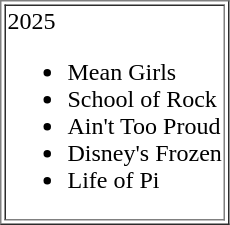<table style="float: top;” width: 600px; " border="1">
<tr style="float: top;” " width: 600px; ">
<td>2025<br><ul><li>Mean Girls</li><li>School of Rock</li><li>Ain't Too Proud</li><li>Disney's Frozen</li><li>Life of Pi</li></ul></td>
</tr>
</table>
